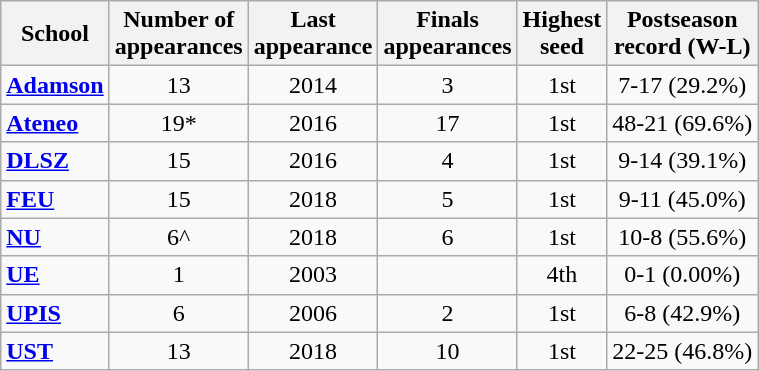<table class="wikitable">
<tr>
<th>School</th>
<th>Number of<br>appearances</th>
<th>Last<br>appearance</th>
<th>Finals<br>appearances</th>
<th>Highest<br>seed</th>
<th>Postseason<br>record (W-L)</th>
</tr>
<tr align="center">
<td align="left"><strong><a href='#'>Adamson</a></strong></td>
<td>13</td>
<td>2014</td>
<td>3</td>
<td>1st</td>
<td>7-17 (29.2%)</td>
</tr>
<tr align="center">
<td align="left"><strong><a href='#'>Ateneo</a></strong></td>
<td>19*</td>
<td>2016</td>
<td>17</td>
<td>1st</td>
<td>48-21 (69.6%)</td>
</tr>
<tr align="center">
<td align="left"><strong><a href='#'>DLSZ</a></strong></td>
<td>15</td>
<td>2016</td>
<td>4</td>
<td>1st</td>
<td>9-14 (39.1%)</td>
</tr>
<tr align="center">
<td align="left"><strong><a href='#'>FEU</a></strong></td>
<td>15</td>
<td>2018</td>
<td>5</td>
<td>1st</td>
<td>9-11 (45.0%)</td>
</tr>
<tr align="center">
<td align="left"><strong><a href='#'>NU</a></strong></td>
<td>6^</td>
<td>2018</td>
<td>6</td>
<td>1st</td>
<td>10-8 (55.6%)</td>
</tr>
<tr align="center">
<td align="left"><strong><a href='#'>UE</a></strong></td>
<td>1</td>
<td>2003</td>
<td></td>
<td>4th</td>
<td>0-1 (0.00%)</td>
</tr>
<tr align="center">
<td align="left"><strong><a href='#'>UPIS</a></strong></td>
<td>6</td>
<td>2006</td>
<td>2</td>
<td>1st</td>
<td>6-8 (42.9%)</td>
</tr>
<tr align="center">
<td align="left"><strong><a href='#'>UST</a></strong></td>
<td>13</td>
<td>2018</td>
<td>10</td>
<td>1st</td>
<td>22-25 (46.8%)</td>
</tr>
</table>
